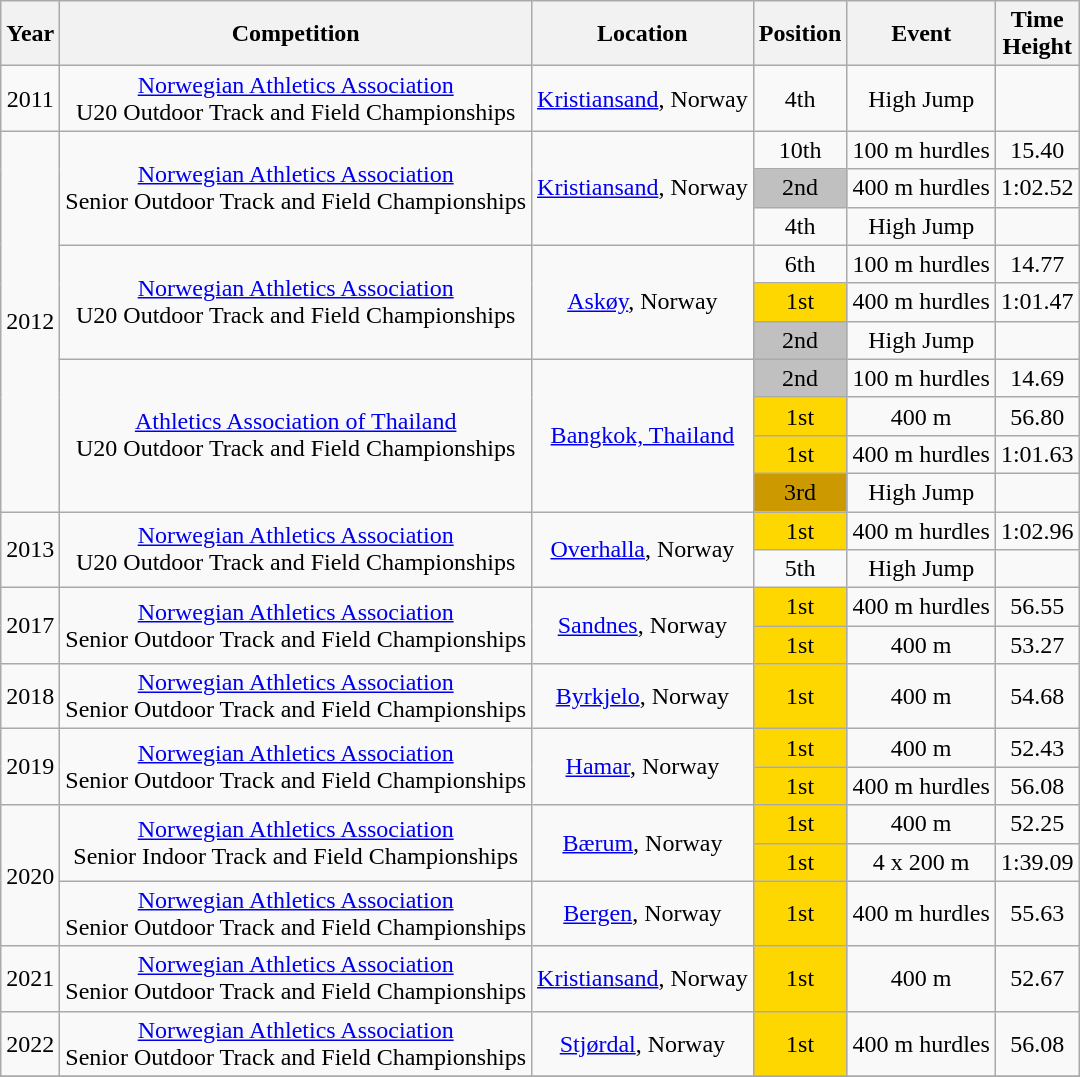<table class="wikitable sortable" style=text-align:center>
<tr>
<th>Year</th>
<th>Competition</th>
<th>Location</th>
<th>Position</th>
<th>Event</th>
<th>Time<br>Height</th>
</tr>
<tr>
<td rowspan=1>2011</td>
<td><a href='#'>Norwegian Athletics Association</a><br>U20 Outdoor Track and Field Championships</td>
<td><a href='#'>Kristiansand</a>, Norway</td>
<td>4th</td>
<td>High Jump</td>
<td></td>
</tr>
<tr>
<td rowspan=10>2012</td>
<td rowspan=3><a href='#'>Norwegian Athletics Association</a><br>Senior Outdoor Track and Field Championships</td>
<td rowspan=3><a href='#'>Kristiansand</a>, Norway</td>
<td>10th</td>
<td>100 m hurdles</td>
<td>15.40</td>
</tr>
<tr>
<td bgcolor=silver>2nd</td>
<td>400 m hurdles</td>
<td>1:02.52</td>
</tr>
<tr>
<td>4th</td>
<td>High Jump</td>
<td></td>
</tr>
<tr>
<td rowspan=3><a href='#'>Norwegian Athletics Association</a><br>U20 Outdoor Track and Field Championships</td>
<td rowspan=3><a href='#'>Askøy</a>, Norway</td>
<td>6th</td>
<td>100 m hurdles</td>
<td>14.77</td>
</tr>
<tr>
<td bgcolor=gold>1st</td>
<td>400 m hurdles</td>
<td>1:01.47</td>
</tr>
<tr>
<td bgcolor=silver>2nd</td>
<td>High Jump</td>
<td></td>
</tr>
<tr>
<td rowspan=4><a href='#'>Athletics Association of Thailand</a><br>U20 Outdoor Track and Field Championships</td>
<td rowspan=4><a href='#'>Bangkok, Thailand</a></td>
<td bgcolor=silver>2nd</td>
<td>100 m hurdles</td>
<td>14.69</td>
</tr>
<tr>
<td bgcolor=gold>1st</td>
<td>400 m</td>
<td>56.80</td>
</tr>
<tr>
<td bgcolor=gold>1st</td>
<td>400 m hurdles</td>
<td>1:01.63</td>
</tr>
<tr>
<td bgcolor=cc9900>3rd</td>
<td>High Jump</td>
<td></td>
</tr>
<tr>
<td rowspan=2>2013</td>
<td rowspan=2><a href='#'>Norwegian Athletics Association</a><br>U20 Outdoor Track and Field Championships</td>
<td rowspan=2><a href='#'>Overhalla</a>, Norway</td>
<td bgcolor=gold>1st</td>
<td>400 m hurdles</td>
<td>1:02.96</td>
</tr>
<tr>
<td>5th</td>
<td>High Jump</td>
<td></td>
</tr>
<tr>
<td rowspan=2>2017</td>
<td rowspan=2><a href='#'>Norwegian Athletics Association</a><br>Senior Outdoor Track and Field Championships</td>
<td rowspan=2><a href='#'>Sandnes</a>, Norway</td>
<td bgcolor=gold>1st</td>
<td>400 m hurdles</td>
<td>56.55</td>
</tr>
<tr>
<td bgcolor=gold>1st</td>
<td>400 m</td>
<td>53.27</td>
</tr>
<tr>
<td>2018</td>
<td rowspan=1><a href='#'>Norwegian Athletics Association</a><br>Senior Outdoor Track and Field Championships</td>
<td rowspan=1><a href='#'>Byrkjelo</a>, Norway</td>
<td bgcolor=gold>1st</td>
<td>400 m</td>
<td>54.68</td>
</tr>
<tr>
<td rowspan=2>2019</td>
<td rowspan=2><a href='#'>Norwegian Athletics Association</a><br>Senior Outdoor Track and Field Championships</td>
<td rowspan=2><a href='#'>Hamar</a>, Norway</td>
<td bgcolor=gold>1st</td>
<td>400 m</td>
<td>52.43</td>
</tr>
<tr>
<td bgcolor=gold>1st</td>
<td>400 m hurdles</td>
<td>56.08</td>
</tr>
<tr>
<td rowspan=3>2020</td>
<td rowspan=2><a href='#'>Norwegian Athletics Association</a><br>Senior Indoor Track and Field Championships</td>
<td rowspan=2><a href='#'>Bærum</a>, Norway</td>
<td bgcolor=gold>1st</td>
<td>400 m</td>
<td>52.25</td>
</tr>
<tr>
<td bgcolor=gold>1st</td>
<td>4 x 200 m</td>
<td>1:39.09</td>
</tr>
<tr>
<td rowspan=1><a href='#'>Norwegian Athletics Association</a><br>Senior Outdoor Track and Field Championships</td>
<td rowspan=1><a href='#'>Bergen</a>, Norway</td>
<td bgcolor=gold>1st</td>
<td>400 m hurdles</td>
<td>55.63</td>
</tr>
<tr>
<td>2021</td>
<td rowspan=1><a href='#'>Norwegian Athletics Association</a><br>Senior Outdoor Track and Field Championships</td>
<td><a href='#'>Kristiansand</a>, Norway</td>
<td bgcolor=gold>1st</td>
<td>400 m</td>
<td>52.67</td>
</tr>
<tr>
<td>2022</td>
<td rowspan=1><a href='#'>Norwegian Athletics Association</a><br>Senior Outdoor Track and Field Championships</td>
<td><a href='#'>Stjørdal</a>, Norway</td>
<td bgcolor=gold>1st</td>
<td>400 m hurdles</td>
<td>56.08</td>
</tr>
<tr>
</tr>
</table>
